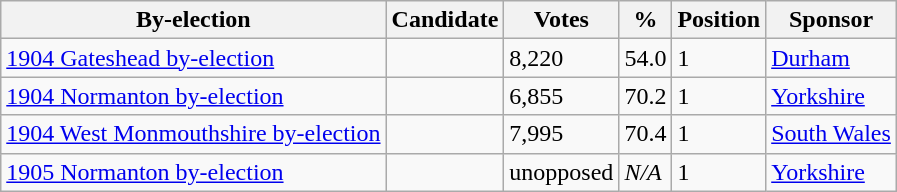<table class="wikitable sortable">
<tr>
<th>By-election</th>
<th>Candidate</th>
<th>Votes</th>
<th>%</th>
<th>Position</th>
<th>Sponsor</th>
</tr>
<tr>
<td><a href='#'>1904 Gateshead by-election</a></td>
<td></td>
<td>8,220</td>
<td>54.0</td>
<td>1</td>
<td><a href='#'>Durham</a></td>
</tr>
<tr>
<td><a href='#'>1904 Normanton by-election</a></td>
<td></td>
<td>6,855</td>
<td>70.2</td>
<td>1</td>
<td><a href='#'>Yorkshire</a></td>
</tr>
<tr>
<td><a href='#'>1904 West Monmouthshire by-election</a></td>
<td></td>
<td>7,995</td>
<td>70.4</td>
<td>1</td>
<td><a href='#'>South Wales</a></td>
</tr>
<tr>
<td><a href='#'>1905 Normanton by-election</a></td>
<td></td>
<td>unopposed</td>
<td><em>N/A</em></td>
<td>1</td>
<td><a href='#'>Yorkshire</a></td>
</tr>
</table>
